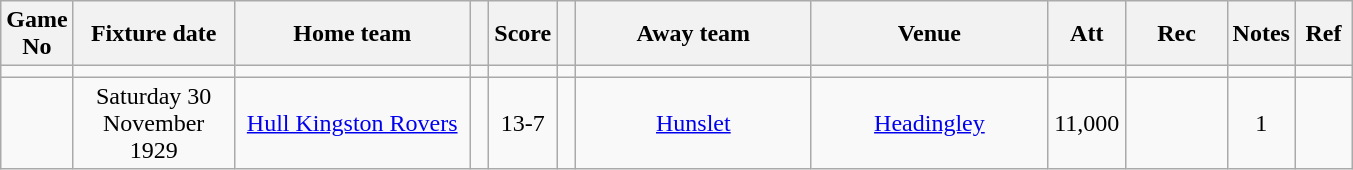<table class="wikitable" style="text-align:center;">
<tr>
<th width=20 abbr="No">Game No</th>
<th width=100 abbr="Date">Fixture date</th>
<th width=150 abbr="Home team">Home team</th>
<th width=5 abbr="space"></th>
<th width=20 abbr="Score">Score</th>
<th width=5 abbr="space"></th>
<th width=150 abbr="Away team">Away team</th>
<th width=150 abbr="Venue">Venue</th>
<th width=45 abbr="Att">Att</th>
<th width=60 abbr="Rec">Rec</th>
<th width=20 abbr="Notes">Notes</th>
<th width=30 abbr="Ref">Ref</th>
</tr>
<tr>
<td></td>
<td></td>
<td></td>
<td></td>
<td></td>
<td></td>
<td></td>
<td></td>
<td></td>
<td></td>
<td></td>
</tr>
<tr>
<td></td>
<td>Saturday 30 November 1929</td>
<td><a href='#'>Hull Kingston Rovers</a></td>
<td></td>
<td>13-7</td>
<td></td>
<td><a href='#'>Hunslet</a></td>
<td><a href='#'>Headingley</a></td>
<td>11,000</td>
<td></td>
<td>1</td>
<td></td>
</tr>
</table>
